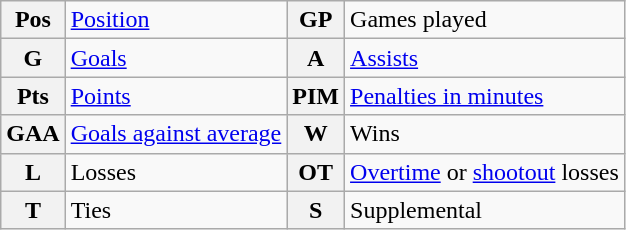<table class="wikitable">
<tr>
<th scope="col">Pos</th>
<td scope="row"><a href='#'>Position</a></td>
<th scope="col">GP</th>
<td scope="row">Games played</td>
</tr>
<tr>
<th scope="col">G</th>
<td scope="row"><a href='#'>Goals</a></td>
<th scope="col">A</th>
<td scope="row"><a href='#'>Assists</a></td>
</tr>
<tr>
<th scope="col">Pts</th>
<td scope="row"><a href='#'>Points</a></td>
<th scope="col">PIM</th>
<td scope="row"><a href='#'>Penalties in minutes</a></td>
</tr>
<tr>
<th scope="col">GAA</th>
<td scope="row"><a href='#'>Goals against average</a></td>
<th scope="col">W</th>
<td scope="row">Wins</td>
</tr>
<tr>
<th scope="col">L</th>
<td scope="row">Losses</td>
<th scope="col">OT</th>
<td scope="row"><a href='#'>Overtime</a> or <a href='#'>shootout</a> losses</td>
</tr>
<tr>
<th scope="col">T</th>
<td scope="row">Ties</td>
<th scope="col">S</th>
<td scope="row">Supplemental</td>
</tr>
</table>
